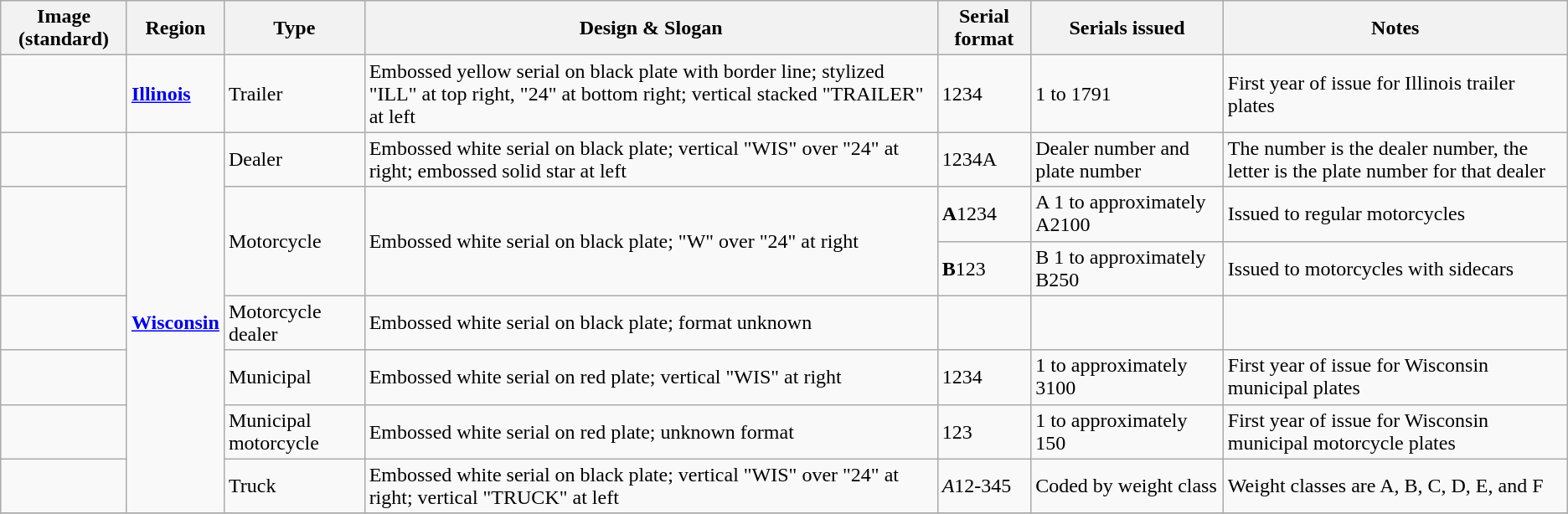<table class="wikitable">
<tr>
<th>Image (standard)</th>
<th>Region</th>
<th>Type</th>
<th>Design & Slogan</th>
<th>Serial format</th>
<th>Serials issued</th>
<th>Notes</th>
</tr>
<tr>
<td></td>
<td><a href='#'><strong>Illinois</strong></a></td>
<td>Trailer</td>
<td>Embossed yellow serial on black plate with border line; stylized "ILL" at top right, "24" at bottom right; vertical stacked "TRAILER" at left</td>
<td>1234</td>
<td>1 to 1791</td>
<td>First year of issue for Illinois trailer plates</td>
</tr>
<tr>
<td></td>
<td rowspan="7"><strong><a href='#'>Wisconsin</a></strong></td>
<td>Dealer</td>
<td>Embossed white serial on black plate; vertical "WIS" over "24" at right; embossed solid star at left</td>
<td>1234A</td>
<td>Dealer number and plate number</td>
<td>The number is the dealer number, the letter is the plate number for that dealer</td>
</tr>
<tr>
<td rowspan="2"></td>
<td rowspan="2">Motorcycle</td>
<td rowspan="2">Embossed white serial on black plate; "W" over "24" at right</td>
<td><strong>A</strong>1234</td>
<td>A 1 to approximately A2100</td>
<td>Issued to regular motorcycles</td>
</tr>
<tr>
<td><strong>B</strong>123</td>
<td>B 1 to approximately B250</td>
<td>Issued to motorcycles with sidecars</td>
</tr>
<tr>
<td></td>
<td>Motorcycle dealer</td>
<td>Embossed white serial on black plate; format unknown</td>
<td></td>
<td></td>
<td></td>
</tr>
<tr>
<td></td>
<td>Municipal</td>
<td>Embossed white serial on red plate; vertical "WIS" at right</td>
<td>1234</td>
<td>1 to approximately 3100</td>
<td>First year of issue for Wisconsin municipal plates</td>
</tr>
<tr>
<td></td>
<td>Municipal motorcycle</td>
<td>Embossed white serial on red plate; unknown format</td>
<td>123</td>
<td>1 to approximately 150</td>
<td>First year of issue for Wisconsin municipal motorcycle plates</td>
</tr>
<tr>
<td></td>
<td>Truck</td>
<td>Embossed white serial on black plate; vertical "WIS" over "24" at right; vertical "TRUCK" at left</td>
<td><em>A</em>12-345</td>
<td>Coded by weight class</td>
<td>Weight classes are A, B, C, D, E, and F</td>
</tr>
<tr>
</tr>
</table>
